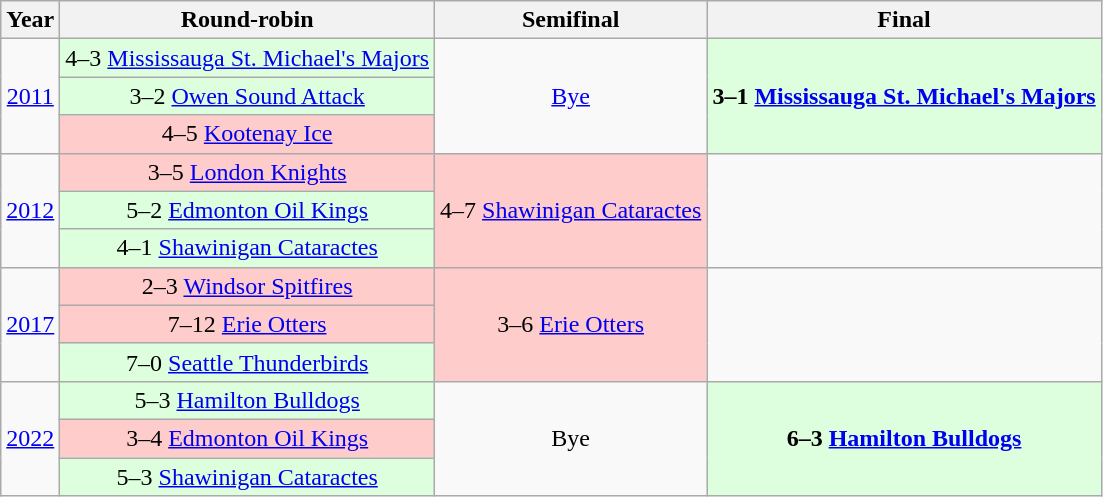<table class="wikitable" style="text-align:center">
<tr>
<th>Year</th>
<th>Round-robin</th>
<th>Semifinal</th>
<th>Final</th>
</tr>
<tr>
<td rowspan="3"><a href='#'>2011</a></td>
<td style="background:#DDFFDD">4–3 <a href='#'>Mississauga St. Michael's Majors</a></td>
<td rowspan="3"><a href='#'>Bye</a></td>
<td rowspan="3" style="background:#DDFFDD"><strong>3–1 <a href='#'>Mississauga St. Michael's Majors</a></strong></td>
</tr>
<tr>
<td style="background:#DDFFDD">3–2 <a href='#'>Owen Sound Attack</a></td>
</tr>
<tr>
<td style="background:#FFCCCC">4–5 <a href='#'>Kootenay Ice</a></td>
</tr>
<tr>
<td rowspan="3"><a href='#'>2012</a></td>
<td style="background:#FFCCCC">3–5 <a href='#'>London Knights</a></td>
<td rowspan="3" style="background:#FFCCCC">4–7 <a href='#'>Shawinigan Cataractes</a></td>
<td rowspan="3"></td>
</tr>
<tr>
<td style="background:#DDFFDD">5–2 <a href='#'>Edmonton Oil Kings</a></td>
</tr>
<tr>
<td style="background:#DDFFDD">4–1 <a href='#'>Shawinigan Cataractes</a></td>
</tr>
<tr>
<td rowspan="3"><a href='#'>2017</a></td>
<td style="background:#FFCCCC">2–3 <a href='#'>Windsor Spitfires</a></td>
<td rowspan="3" style="background:#FFCCCC">3–6 <a href='#'>Erie Otters</a></td>
<td rowspan="3"></td>
</tr>
<tr>
<td style="background:#FFCCCC">7–12 <a href='#'>Erie Otters</a></td>
</tr>
<tr>
<td style="background:#DDFFDD">7–0 <a href='#'>Seattle Thunderbirds</a></td>
</tr>
<tr>
<td rowspan="3"><a href='#'>2022</a></td>
<td style="background:#DDFFDD">5–3 <a href='#'>Hamilton Bulldogs</a></td>
<td rowspan="3">Bye</td>
<td rowspan="3" style="background:#DDFFDD"><strong>6–3 <a href='#'>Hamilton Bulldogs</a></strong></td>
</tr>
<tr>
<td style="background:#FFCCCC">3–4 <a href='#'>Edmonton Oil Kings</a></td>
</tr>
<tr>
<td style="background:#DDFFDD">5–3 <a href='#'>Shawinigan Cataractes</a></td>
</tr>
</table>
